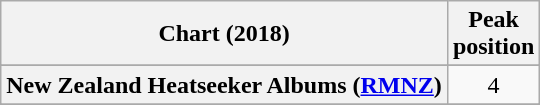<table class="wikitable sortable plainrowheaders" style="text-align:center">
<tr>
<th scope="col">Chart (2018)</th>
<th scope="col">Peak<br> position</th>
</tr>
<tr>
</tr>
<tr>
</tr>
<tr>
</tr>
<tr>
</tr>
<tr>
</tr>
<tr>
</tr>
<tr>
</tr>
<tr>
</tr>
<tr>
</tr>
<tr>
</tr>
<tr>
</tr>
<tr>
</tr>
<tr>
</tr>
<tr>
<th scope="row">New Zealand Heatseeker Albums (<a href='#'>RMNZ</a>)</th>
<td>4</td>
</tr>
<tr>
</tr>
<tr>
</tr>
<tr>
</tr>
<tr>
</tr>
<tr>
</tr>
<tr>
</tr>
<tr>
</tr>
</table>
